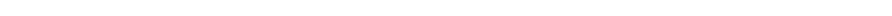<table style="width:70%; text-align:center;">
<tr style="color:white;">
<td style="background:"><strong>1</strong></td>
<td style="background:"><strong>2</strong></td>
<td style="background:"><strong>2</strong></td>
</tr>
</table>
